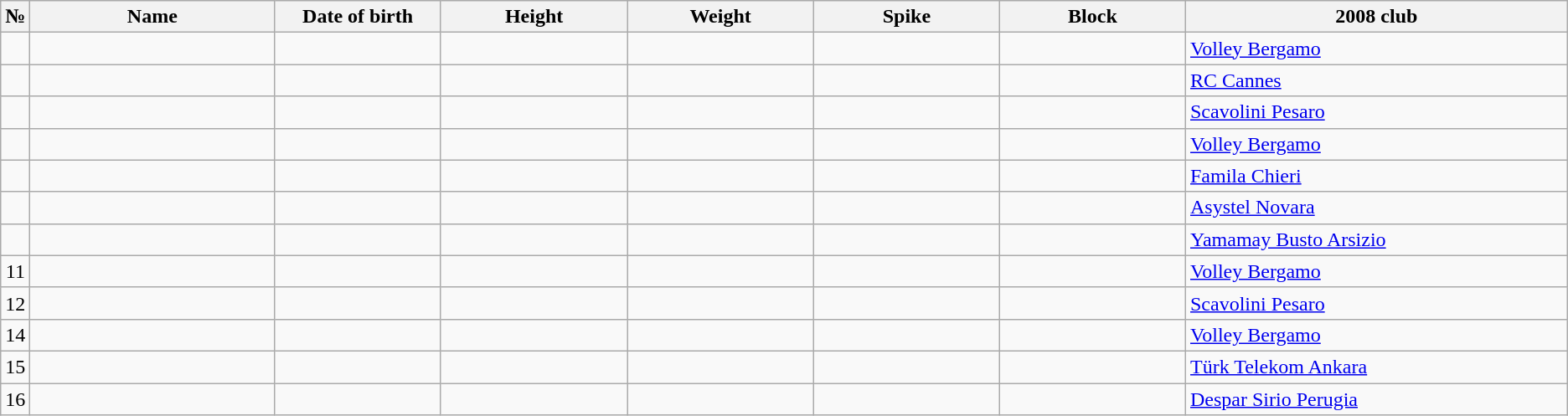<table class="wikitable sortable" style="font-size:100%; text-align:center;">
<tr>
<th>№</th>
<th style="width:12em">Name</th>
<th style="width:8em">Date of birth</th>
<th style="width:9em">Height</th>
<th style="width:9em">Weight</th>
<th style="width:9em">Spike</th>
<th style="width:9em">Block</th>
<th style="width:19em">2008 club</th>
</tr>
<tr>
<td></td>
<td style="text-align:left;"></td>
<td style="text-align:right;"></td>
<td></td>
<td></td>
<td></td>
<td></td>
<td style="text-align:left;"> <a href='#'>Volley Bergamo</a></td>
</tr>
<tr>
<td></td>
<td style="text-align:left;"></td>
<td style="text-align:right;"></td>
<td></td>
<td></td>
<td></td>
<td></td>
<td style="text-align:left;"> <a href='#'>RC Cannes</a></td>
</tr>
<tr>
<td></td>
<td style="text-align:left;"></td>
<td style="text-align:right;"></td>
<td></td>
<td></td>
<td></td>
<td></td>
<td style="text-align:left;"> <a href='#'>Scavolini Pesaro</a></td>
</tr>
<tr>
<td></td>
<td style="text-align:left;"></td>
<td style="text-align:right;"></td>
<td></td>
<td></td>
<td></td>
<td></td>
<td style="text-align:left;"> <a href='#'>Volley Bergamo</a></td>
</tr>
<tr>
<td></td>
<td style="text-align:left;"></td>
<td style="text-align:right;"></td>
<td></td>
<td></td>
<td></td>
<td></td>
<td style="text-align:left;"> <a href='#'>Famila Chieri</a></td>
</tr>
<tr>
<td></td>
<td style="text-align:left;"></td>
<td style="text-align:right;"></td>
<td></td>
<td></td>
<td></td>
<td></td>
<td style="text-align:left;"> <a href='#'>Asystel Novara</a></td>
</tr>
<tr>
<td></td>
<td style="text-align:left;"></td>
<td style="text-align:right;"></td>
<td></td>
<td></td>
<td></td>
<td></td>
<td style="text-align:left;"> <a href='#'>Yamamay Busto Arsizio</a></td>
</tr>
<tr>
<td>11</td>
<td style="text-align:left;"></td>
<td style="text-align:right;"></td>
<td></td>
<td></td>
<td></td>
<td></td>
<td style="text-align:left;"> <a href='#'>Volley Bergamo</a></td>
</tr>
<tr>
<td>12</td>
<td style="text-align:left;"></td>
<td style="text-align:right;"></td>
<td></td>
<td></td>
<td></td>
<td></td>
<td style="text-align:left;"> <a href='#'>Scavolini Pesaro</a></td>
</tr>
<tr>
<td>14</td>
<td style="text-align:left;"></td>
<td style="text-align:right;"></td>
<td></td>
<td></td>
<td></td>
<td></td>
<td style="text-align:left;"> <a href='#'>Volley Bergamo</a></td>
</tr>
<tr>
<td>15</td>
<td style="text-align:left;"></td>
<td style="text-align:right;"></td>
<td></td>
<td></td>
<td></td>
<td></td>
<td style="text-align:left;"> <a href='#'>Türk Telekom Ankara</a></td>
</tr>
<tr>
<td>16</td>
<td style="text-align:left;"></td>
<td style="text-align:right;"></td>
<td></td>
<td></td>
<td></td>
<td></td>
<td style="text-align:left;"> <a href='#'>Despar Sirio Perugia</a></td>
</tr>
</table>
